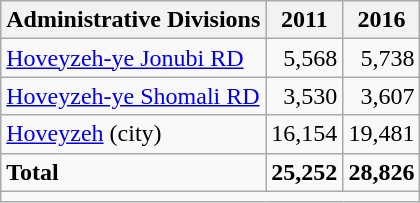<table class="wikitable">
<tr>
<th>Administrative Divisions</th>
<th>2011</th>
<th>2016</th>
</tr>
<tr>
<td><a href='#'>Hoveyzeh-ye Jonubi RD</a></td>
<td style="text-align: right;">5,568</td>
<td style="text-align: right;">5,738</td>
</tr>
<tr>
<td><a href='#'>Hoveyzeh-ye Shomali RD</a></td>
<td style="text-align: right;">3,530</td>
<td style="text-align: right;">3,607</td>
</tr>
<tr>
<td><a href='#'>Hoveyzeh</a> (city)</td>
<td style="text-align: right;">16,154</td>
<td style="text-align: right;">19,481</td>
</tr>
<tr>
<td><strong>Total</strong></td>
<td style="text-align: right;"><strong>25,252</strong></td>
<td style="text-align: right;"><strong>28,826</strong></td>
</tr>
<tr>
<td colspan=3></td>
</tr>
</table>
